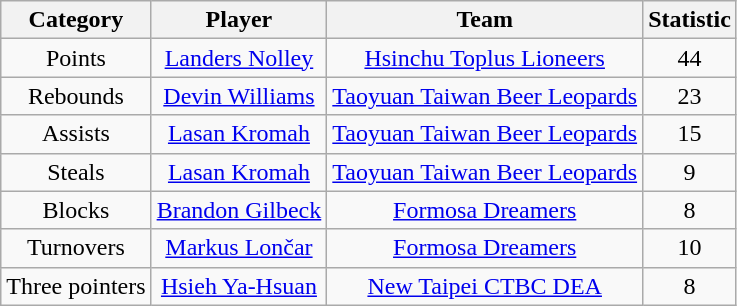<table class="wikitable" style="text-align:center;">
<tr>
<th>Category</th>
<th>Player</th>
<th>Team</th>
<th>Statistic</th>
</tr>
<tr>
<td>Points</td>
<td><a href='#'>Landers Nolley</a></td>
<td><a href='#'>Hsinchu Toplus Lioneers</a></td>
<td>44</td>
</tr>
<tr>
<td>Rebounds</td>
<td><a href='#'>Devin Williams</a></td>
<td><a href='#'>Taoyuan Taiwan Beer Leopards</a></td>
<td>23</td>
</tr>
<tr>
<td>Assists</td>
<td><a href='#'>Lasan Kromah</a></td>
<td><a href='#'>Taoyuan Taiwan Beer Leopards</a></td>
<td>15</td>
</tr>
<tr>
<td>Steals</td>
<td><a href='#'>Lasan Kromah</a></td>
<td><a href='#'>Taoyuan Taiwan Beer Leopards</a></td>
<td>9</td>
</tr>
<tr>
<td>Blocks</td>
<td><a href='#'>Brandon Gilbeck</a></td>
<td><a href='#'>Formosa Dreamers</a></td>
<td>8</td>
</tr>
<tr>
<td>Turnovers</td>
<td><a href='#'>Markus Lončar</a></td>
<td><a href='#'>Formosa Dreamers</a></td>
<td>10</td>
</tr>
<tr>
<td>Three pointers</td>
<td><a href='#'>Hsieh Ya-Hsuan</a></td>
<td><a href='#'>New Taipei CTBC DEA</a></td>
<td>8</td>
</tr>
</table>
